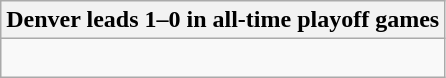<table class="wikitable collapsible collapsed">
<tr>
<th>Denver leads 1–0 in all-time playoff games</th>
</tr>
<tr>
<td><br></td>
</tr>
</table>
